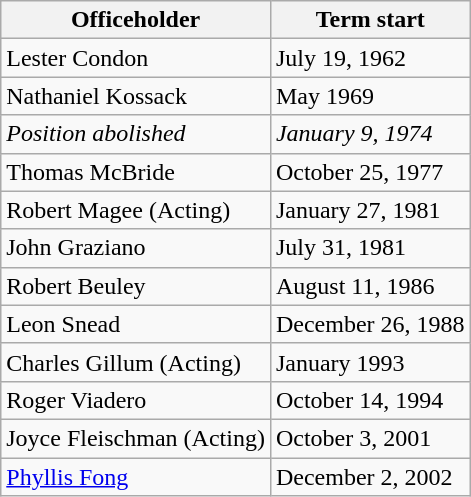<table class="wikitable sortable">
<tr style="vertical-align:bottom;">
<th>Officeholder</th>
<th>Term start</th>
</tr>
<tr>
<td>Lester Condon</td>
<td>July 19, 1962</td>
</tr>
<tr>
<td>Nathaniel Kossack</td>
<td>May 1969</td>
</tr>
<tr>
<td><em>Position abolished</em></td>
<td><em>January 9, 1974</em></td>
</tr>
<tr>
<td>Thomas McBride</td>
<td>October 25, 1977</td>
</tr>
<tr>
<td>Robert Magee (Acting)</td>
<td>January 27, 1981</td>
</tr>
<tr>
<td>John Graziano</td>
<td>July 31, 1981</td>
</tr>
<tr>
<td>Robert Beuley</td>
<td>August 11, 1986</td>
</tr>
<tr>
<td>Leon Snead</td>
<td>December 26, 1988<br></td>
</tr>
<tr>
<td>Charles Gillum (Acting)</td>
<td>January 1993</td>
</tr>
<tr>
<td>Roger Viadero</td>
<td>October 14, 1994</td>
</tr>
<tr>
<td>Joyce Fleischman (Acting)</td>
<td>October 3, 2001</td>
</tr>
<tr>
<td><a href='#'>Phyllis Fong</a></td>
<td>December 2, 2002</td>
</tr>
</table>
